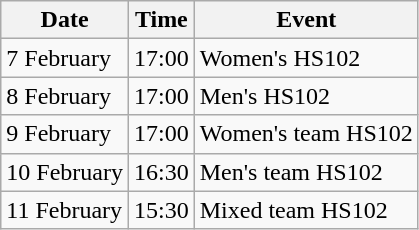<table class="wikitable">
<tr>
<th>Date</th>
<th>Time</th>
<th>Event</th>
</tr>
<tr>
<td>7 February</td>
<td>17:00</td>
<td>Women's HS102</td>
</tr>
<tr>
<td>8 February</td>
<td>17:00</td>
<td>Men's HS102</td>
</tr>
<tr>
<td>9 February</td>
<td>17:00</td>
<td>Women's team HS102</td>
</tr>
<tr>
<td>10 February</td>
<td>16:30</td>
<td>Men's team HS102</td>
</tr>
<tr>
<td>11 February</td>
<td>15:30</td>
<td>Mixed team HS102</td>
</tr>
</table>
